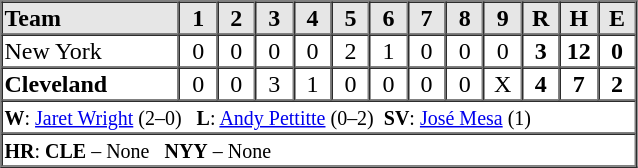<table border=1 cellspacing=0 width=425 style="margin-left:3em;">
<tr style="text-align:center; background-color:#e6e6e6;">
<th align=left width=28%>Team</th>
<th width=6%>1</th>
<th width=6%>2</th>
<th width=6%>3</th>
<th width=6%>4</th>
<th width=6%>5</th>
<th width=6%>6</th>
<th width=6%>7</th>
<th width=6%>8</th>
<th width=6%>9</th>
<th width=6%>R</th>
<th width=6%>H</th>
<th width=6%>E</th>
</tr>
<tr style="text-align:center;">
<td align=left>New York</td>
<td>0</td>
<td>0</td>
<td>0</td>
<td>0</td>
<td>2</td>
<td>1</td>
<td>0</td>
<td>0</td>
<td>0</td>
<td><strong>3</strong></td>
<td><strong>12</strong></td>
<td><strong>0</strong></td>
</tr>
<tr style="text-align:center;">
<td align=left><strong>Cleveland</strong></td>
<td>0</td>
<td>0</td>
<td>3</td>
<td>1</td>
<td>0</td>
<td>0</td>
<td>0</td>
<td>0</td>
<td>X</td>
<td><strong>4</strong></td>
<td><strong>7</strong></td>
<td><strong>2</strong></td>
</tr>
<tr style="text-align:left;">
<td colspan=13><small><strong>W</strong>: <a href='#'>Jaret Wright</a> (2–0)   <strong>L</strong>: <a href='#'>Andy Pettitte</a> (0–2)  <strong>SV</strong>: <a href='#'>José Mesa</a> (1)</small></td>
</tr>
<tr style="text-align:left;">
<td colspan=13><small><strong>HR</strong>: <strong>CLE</strong> – None   <strong>NYY</strong> – None</small></td>
</tr>
</table>
